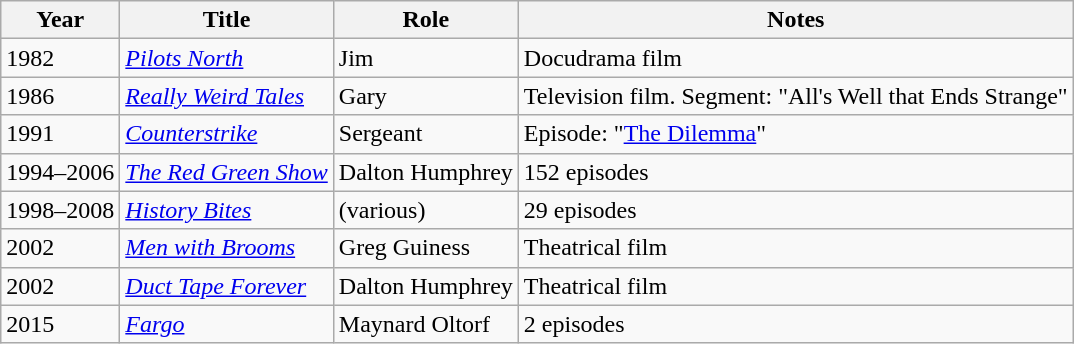<table class="wikitable sortable">
<tr>
<th>Year</th>
<th>Title</th>
<th>Role</th>
<th>Notes</th>
</tr>
<tr>
<td>1982</td>
<td><em><a href='#'>Pilots North</a></em></td>
<td>Jim</td>
<td>Docudrama film</td>
</tr>
<tr>
<td>1986</td>
<td><em><a href='#'>Really Weird Tales</a></em></td>
<td>Gary</td>
<td>Television film. Segment: "All's Well that Ends Strange"</td>
</tr>
<tr>
<td>1991</td>
<td><em><a href='#'>Counterstrike</a></em></td>
<td>Sergeant</td>
<td>Episode: "<a href='#'>The Dilemma</a>"</td>
</tr>
<tr>
<td>1994–2006</td>
<td><em><a href='#'>The Red Green Show</a></em></td>
<td>Dalton Humphrey</td>
<td>152 episodes</td>
</tr>
<tr>
<td>1998–2008</td>
<td><em><a href='#'>History Bites</a></em></td>
<td>(various)</td>
<td>29 episodes</td>
</tr>
<tr>
<td>2002</td>
<td><em><a href='#'>Men with Brooms</a></em></td>
<td>Greg Guiness</td>
<td>Theatrical film</td>
</tr>
<tr>
<td>2002</td>
<td><em><a href='#'>Duct Tape Forever</a></em></td>
<td>Dalton Humphrey</td>
<td>Theatrical film</td>
</tr>
<tr>
<td>2015</td>
<td><a href='#'><em>Fargo</em></a></td>
<td>Maynard Oltorf</td>
<td>2 episodes</td>
</tr>
</table>
